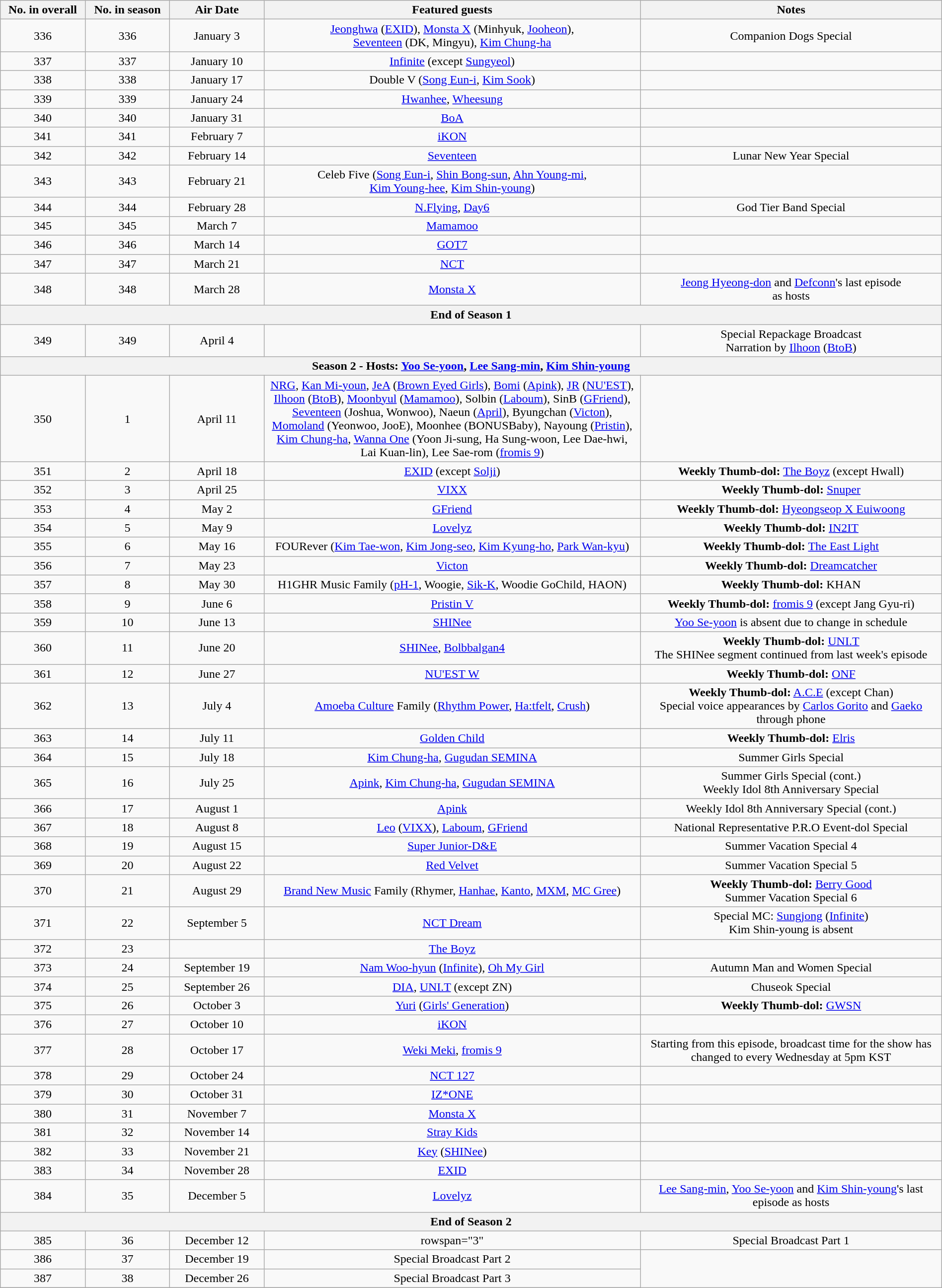<table class="wikitable" style="text-align:center; width:100%">
<tr>
<th width="9%">No. in overall</th>
<th width="9%">No. in season</th>
<th width="10%">Air Date</th>
<th width="40%">Featured guests</th>
<th width="32%">Notes</th>
</tr>
<tr>
<td>336</td>
<td>336</td>
<td>January 3</td>
<td><a href='#'>Jeonghwa</a> (<a href='#'>EXID</a>), <a href='#'>Monsta X</a> (Minhyuk, <a href='#'>Jooheon</a>), <br> <a href='#'>Seventeen</a> (DK, Mingyu), <a href='#'>Kim Chung-ha</a></td>
<td>Companion Dogs Special</td>
</tr>
<tr>
<td>337</td>
<td>337</td>
<td>January 10</td>
<td><a href='#'>Infinite</a> (except <a href='#'>Sungyeol</a>)</td>
<td></td>
</tr>
<tr>
<td>338</td>
<td>338</td>
<td>January 17</td>
<td>Double V (<a href='#'>Song Eun-i</a>, <a href='#'>Kim Sook</a>)</td>
<td></td>
</tr>
<tr>
<td>339</td>
<td>339</td>
<td>January 24</td>
<td><a href='#'>Hwanhee</a>, <a href='#'>Wheesung</a></td>
<td></td>
</tr>
<tr>
<td>340</td>
<td>340</td>
<td>January 31</td>
<td><a href='#'>BoA</a></td>
<td></td>
</tr>
<tr>
<td>341</td>
<td>341</td>
<td>February 7</td>
<td><a href='#'>iKON</a></td>
<td></td>
</tr>
<tr>
<td>342</td>
<td>342</td>
<td>February 14</td>
<td><a href='#'>Seventeen</a></td>
<td>Lunar New Year Special</td>
</tr>
<tr>
<td>343</td>
<td>343</td>
<td>February 21</td>
<td>Celeb Five (<a href='#'>Song Eun-i</a>, <a href='#'>Shin Bong-sun</a>, <a href='#'>Ahn Young-mi</a>, <br> <a href='#'>Kim Young-hee</a>, <a href='#'>Kim Shin-young</a>)</td>
<td></td>
</tr>
<tr>
<td>344</td>
<td>344</td>
<td>February 28</td>
<td><a href='#'>N.Flying</a>, <a href='#'>Day6</a></td>
<td>God Tier Band Special</td>
</tr>
<tr>
<td>345</td>
<td>345</td>
<td>March 7</td>
<td><a href='#'>Mamamoo</a></td>
<td></td>
</tr>
<tr>
<td>346</td>
<td>346</td>
<td>March 14</td>
<td><a href='#'>GOT7</a></td>
<td></td>
</tr>
<tr>
<td>347</td>
<td>347</td>
<td>March 21</td>
<td><a href='#'>NCT</a></td>
<td></td>
</tr>
<tr>
<td>348</td>
<td>348</td>
<td>March 28</td>
<td><a href='#'>Monsta X</a></td>
<td><a href='#'>Jeong Hyeong-don</a> and <a href='#'>Defconn</a>'s last episode <br> as hosts</td>
</tr>
<tr>
<th colspan="5">End of Season 1</th>
</tr>
<tr>
<td>349</td>
<td>349</td>
<td>April 4</td>
<td></td>
<td>Special Repackage Broadcast<br>Narration by <a href='#'>Ilhoon</a> (<a href='#'>BtoB</a>)</td>
</tr>
<tr>
<th colspan="5">Season 2 - Hosts: <a href='#'>Yoo Se-yoon</a>, <a href='#'>Lee Sang-min</a>, <a href='#'>Kim Shin-young</a></th>
</tr>
<tr>
<td>350</td>
<td>1</td>
<td>April 11</td>
<td><a href='#'>NRG</a>, <a href='#'>Kan Mi-youn</a>, <a href='#'>JeA</a> (<a href='#'>Brown Eyed Girls</a>), <a href='#'>Bomi</a> (<a href='#'>Apink</a>), <a href='#'>JR</a> (<a href='#'>NU'EST</a>), <br> <a href='#'>Ilhoon</a> (<a href='#'>BtoB</a>), <a href='#'>Moonbyul</a> (<a href='#'>Mamamoo</a>), Solbin (<a href='#'>Laboum</a>), SinB (<a href='#'>GFriend</a>), <br> <a href='#'>Seventeen</a> (Joshua, Wonwoo), Naeun (<a href='#'>April</a>), Byungchan (<a href='#'>Victon</a>), <br><a href='#'>Momoland</a> (Yeonwoo, JooE), Moonhee (BONUSBaby), Nayoung (<a href='#'>Pristin</a>), <br> <a href='#'>Kim Chung-ha</a>, <a href='#'>Wanna One</a> (Yoon Ji-sung, Ha Sung-woon, Lee Dae-hwi, <br> Lai Kuan-lin), Lee Sae-rom (<a href='#'>fromis 9</a>)</td>
<td></td>
</tr>
<tr>
<td>351</td>
<td>2</td>
<td>April 18</td>
<td><a href='#'>EXID</a> (except <a href='#'>Solji</a>)</td>
<td><strong>Weekly Thumb-dol:</strong> <a href='#'>The Boyz</a> (except Hwall)</td>
</tr>
<tr>
<td>352</td>
<td>3</td>
<td>April 25</td>
<td><a href='#'>VIXX</a></td>
<td><strong>Weekly Thumb-dol:</strong> <a href='#'>Snuper</a></td>
</tr>
<tr>
<td>353</td>
<td>4</td>
<td>May 2</td>
<td><a href='#'>GFriend</a></td>
<td><strong>Weekly Thumb-dol:</strong> <a href='#'>Hyeongseop X Euiwoong</a></td>
</tr>
<tr>
<td>354</td>
<td>5</td>
<td>May 9</td>
<td><a href='#'>Lovelyz</a></td>
<td><strong>Weekly Thumb-dol:</strong> <a href='#'>IN2IT</a></td>
</tr>
<tr>
<td>355</td>
<td>6</td>
<td>May 16</td>
<td>FOURever (<a href='#'>Kim Tae-won</a>, <a href='#'>Kim Jong-seo</a>, <a href='#'>Kim Kyung-ho</a>, <a href='#'>Park Wan-kyu</a>)</td>
<td><strong>Weekly Thumb-dol:</strong> <a href='#'>The East Light</a></td>
</tr>
<tr>
<td>356</td>
<td>7</td>
<td>May 23</td>
<td><a href='#'>Victon</a></td>
<td><strong>Weekly Thumb-dol:</strong> <a href='#'>Dreamcatcher</a></td>
</tr>
<tr>
<td>357</td>
<td>8</td>
<td>May 30</td>
<td>H1GHR Music Family (<a href='#'>pH-1</a>, Woogie, <a href='#'>Sik-K</a>, Woodie GoChild, HAON)</td>
<td><strong>Weekly Thumb-dol:</strong> KHAN</td>
</tr>
<tr>
<td>358</td>
<td>9</td>
<td>June 6</td>
<td><a href='#'>Pristin V</a></td>
<td><strong>Weekly Thumb-dol:</strong> <a href='#'>fromis 9</a> (except Jang Gyu-ri)</td>
</tr>
<tr>
<td>359</td>
<td>10</td>
<td>June 13</td>
<td><a href='#'>SHINee</a></td>
<td><a href='#'>Yoo Se-yoon</a> is absent due to change in schedule</td>
</tr>
<tr>
<td>360</td>
<td>11</td>
<td>June 20</td>
<td><a href='#'>SHINee</a>, <a href='#'>Bolbbalgan4</a></td>
<td><strong>Weekly Thumb-dol:</strong> <a href='#'>UNI.T</a> <br> The SHINee segment continued from last week's episode</td>
</tr>
<tr>
<td>361</td>
<td>12</td>
<td>June 27</td>
<td><a href='#'>NU'EST W</a></td>
<td><strong>Weekly Thumb-dol:</strong> <a href='#'>ONF</a></td>
</tr>
<tr>
<td>362</td>
<td>13</td>
<td>July 4</td>
<td><a href='#'>Amoeba Culture</a> Family (<a href='#'>Rhythm Power</a>, <a href='#'>Ha:tfelt</a>, <a href='#'>Crush</a>)</td>
<td><strong>Weekly Thumb-dol:</strong> <a href='#'>A.C.E</a> (except Chan) <br> Special voice appearances by <a href='#'>Carlos Gorito</a> and <a href='#'>Gaeko</a> through phone</td>
</tr>
<tr>
<td>363</td>
<td>14</td>
<td>July 11</td>
<td><a href='#'>Golden Child</a></td>
<td><strong>Weekly Thumb-dol:</strong> <a href='#'>Elris</a></td>
</tr>
<tr>
<td>364</td>
<td>15</td>
<td>July 18</td>
<td><a href='#'>Kim Chung-ha</a>, <a href='#'>Gugudan SEMINA</a></td>
<td>Summer Girls Special</td>
</tr>
<tr>
<td>365</td>
<td>16</td>
<td>July 25</td>
<td><a href='#'>Apink</a>, <a href='#'>Kim Chung-ha</a>, <a href='#'>Gugudan SEMINA</a></td>
<td>Summer Girls Special (cont.)<br>Weekly Idol 8th Anniversary Special</td>
</tr>
<tr>
<td>366</td>
<td>17</td>
<td>August 1</td>
<td><a href='#'>Apink</a></td>
<td>Weekly Idol 8th Anniversary Special (cont.)</td>
</tr>
<tr>
<td>367</td>
<td>18</td>
<td>August 8</td>
<td><a href='#'>Leo</a> (<a href='#'>VIXX</a>), <a href='#'>Laboum</a>, <a href='#'>GFriend</a></td>
<td>National Representative P.R.O Event-dol Special</td>
</tr>
<tr>
<td>368</td>
<td>19</td>
<td>August 15</td>
<td><a href='#'>Super Junior-D&E</a></td>
<td>Summer Vacation Special 4</td>
</tr>
<tr>
<td>369</td>
<td>20</td>
<td>August 22</td>
<td><a href='#'>Red Velvet</a></td>
<td>Summer Vacation Special 5</td>
</tr>
<tr>
<td>370</td>
<td>21</td>
<td>August 29</td>
<td><a href='#'>Brand New Music</a> Family (Rhymer, <a href='#'>Hanhae</a>, <a href='#'>Kanto</a>, <a href='#'>MXM</a>, <a href='#'>MC Gree</a>)</td>
<td><strong>Weekly Thumb-dol:</strong> <a href='#'>Berry Good</a> <br> Summer Vacation Special 6</td>
</tr>
<tr>
<td>371</td>
<td>22</td>
<td>September 5</td>
<td><a href='#'>NCT Dream</a></td>
<td>Special MC: <a href='#'>Sungjong</a> (<a href='#'>Infinite</a>)<br>Kim Shin-young is absent</td>
</tr>
<tr>
<td>372</td>
<td>23</td>
<td></td>
<td><a href='#'>The Boyz</a></td>
<td></td>
</tr>
<tr>
<td>373</td>
<td>24</td>
<td>September 19</td>
<td><a href='#'>Nam Woo-hyun</a> (<a href='#'>Infinite</a>), <a href='#'>Oh My Girl</a></td>
<td>Autumn Man and Women Special</td>
</tr>
<tr>
<td>374</td>
<td>25</td>
<td>September 26</td>
<td><a href='#'>DIA</a>, <a href='#'>UNI.T</a> (except ZN)</td>
<td>Chuseok Special</td>
</tr>
<tr>
<td>375</td>
<td>26</td>
<td>October 3</td>
<td><a href='#'>Yuri</a> (<a href='#'>Girls' Generation</a>)</td>
<td><strong>Weekly Thumb-dol:</strong> <a href='#'>GWSN</a></td>
</tr>
<tr>
<td>376</td>
<td>27</td>
<td>October 10</td>
<td><a href='#'>iKON</a></td>
<td></td>
</tr>
<tr>
<td>377</td>
<td>28</td>
<td>October 17</td>
<td><a href='#'>Weki Meki</a>, <a href='#'>fromis 9</a></td>
<td>Starting from this episode, broadcast time for the show has changed to every Wednesday at 5pm KST</td>
</tr>
<tr>
<td>378</td>
<td>29</td>
<td>October 24</td>
<td><a href='#'>NCT 127</a></td>
<td></td>
</tr>
<tr>
<td>379</td>
<td>30</td>
<td>October 31</td>
<td><a href='#'>IZ*ONE</a></td>
<td></td>
</tr>
<tr>
<td>380</td>
<td>31</td>
<td>November 7</td>
<td><a href='#'>Monsta X</a></td>
<td></td>
</tr>
<tr>
<td>381</td>
<td>32</td>
<td>November 14</td>
<td><a href='#'>Stray Kids</a></td>
<td></td>
</tr>
<tr>
<td>382</td>
<td>33</td>
<td>November 21</td>
<td><a href='#'>Key</a> (<a href='#'>SHINee</a>)</td>
<td></td>
</tr>
<tr>
<td>383</td>
<td>34</td>
<td>November 28</td>
<td><a href='#'>EXID</a></td>
<td></td>
</tr>
<tr>
<td>384</td>
<td>35</td>
<td>December 5</td>
<td><a href='#'>Lovelyz</a></td>
<td><a href='#'>Lee Sang-min</a>, <a href='#'>Yoo Se-yoon</a> and <a href='#'>Kim Shin-young</a>'s last episode as hosts</td>
</tr>
<tr>
<th colspan="5">End of Season 2</th>
</tr>
<tr>
<td>385</td>
<td>36</td>
<td>December 12</td>
<td>rowspan="3" </td>
<td>Special Broadcast Part 1</td>
</tr>
<tr>
<td>386</td>
<td>37</td>
<td>December 19</td>
<td>Special Broadcast Part 2</td>
</tr>
<tr>
<td>387</td>
<td>38</td>
<td>December 26</td>
<td>Special Broadcast Part 3</td>
</tr>
<tr>
</tr>
</table>
